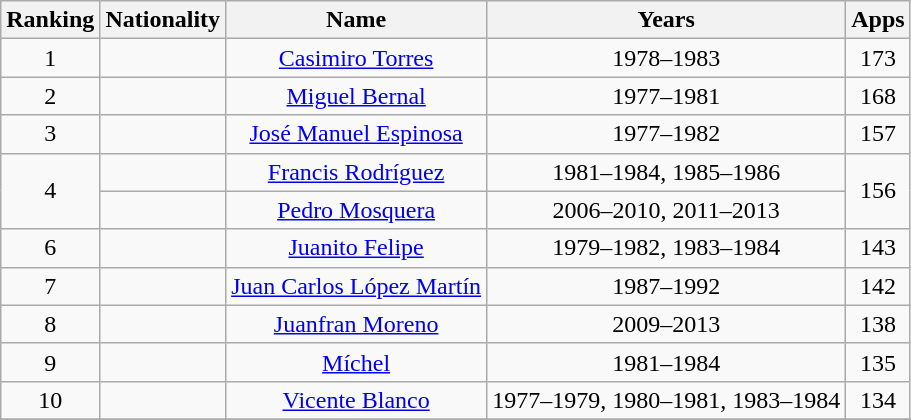<table class="wikitable sortable" style=text-align:center>
<tr>
<th>Ranking</th>
<th>Nationality</th>
<th>Name</th>
<th>Years</th>
<th>Apps</th>
</tr>
<tr>
<td>1</td>
<td align="left"></td>
<td><a href='#'>Casimiro Torres</a></td>
<td>1978–1983</td>
<td>173</td>
</tr>
<tr>
<td>2</td>
<td align="left"></td>
<td><a href='#'>Miguel Bernal</a></td>
<td>1977–1981</td>
<td>168</td>
</tr>
<tr>
<td>3</td>
<td align="left"></td>
<td><a href='#'>José Manuel Espinosa</a></td>
<td>1977–1982</td>
<td>157</td>
</tr>
<tr>
<td rowspan=2>4</td>
<td align="left"></td>
<td><a href='#'>Francis Rodríguez</a></td>
<td>1981–1984, 1985–1986</td>
<td rowspan=2>156</td>
</tr>
<tr>
<td align="left"></td>
<td><a href='#'>Pedro Mosquera</a></td>
<td>2006–2010, 2011–2013</td>
</tr>
<tr>
<td>6</td>
<td align="left"></td>
<td><a href='#'>Juanito Felipe</a></td>
<td>1979–1982, 1983–1984</td>
<td>143</td>
</tr>
<tr>
<td>7</td>
<td align="left"></td>
<td><a href='#'>Juan Carlos López Martín</a></td>
<td>1987–1992</td>
<td>142</td>
</tr>
<tr>
<td>8</td>
<td align="left"></td>
<td><a href='#'>Juanfran Moreno</a></td>
<td>2009–2013</td>
<td>138</td>
</tr>
<tr>
<td>9</td>
<td align="left"></td>
<td><a href='#'>Míchel</a></td>
<td>1981–1984</td>
<td>135</td>
</tr>
<tr>
<td>10</td>
<td align="left"></td>
<td><a href='#'>Vicente Blanco</a></td>
<td>1977–1979, 1980–1981, 1983–1984</td>
<td>134</td>
</tr>
<tr>
</tr>
</table>
